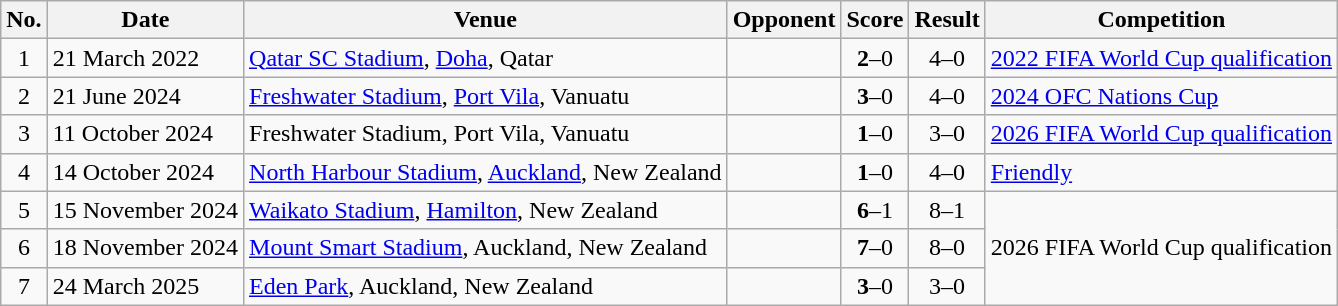<table class="wikitable sortable">
<tr>
<th scope="col">No.</th>
<th scope="col">Date</th>
<th scope="col">Venue</th>
<th scope="col">Opponent</th>
<th scope="col">Score</th>
<th scope="col">Result</th>
<th scope="col">Competition</th>
</tr>
<tr>
<td style="text-align:center">1</td>
<td>21 March 2022</td>
<td><a href='#'>Qatar SC Stadium</a>, <a href='#'>Doha</a>, Qatar</td>
<td></td>
<td style="text-align:center"><strong>2</strong>–0</td>
<td style="text-align:center">4–0</td>
<td><a href='#'>2022 FIFA World Cup qualification</a></td>
</tr>
<tr>
<td style="text-align:center">2</td>
<td>21 June 2024</td>
<td><a href='#'>Freshwater Stadium</a>, <a href='#'>Port Vila</a>, Vanuatu</td>
<td></td>
<td style="text-align:center"><strong>3</strong>–0</td>
<td style="text-align:center">4–0</td>
<td><a href='#'>2024 OFC Nations Cup</a></td>
</tr>
<tr>
<td style="text-align:center">3</td>
<td>11 October 2024</td>
<td>Freshwater Stadium, Port Vila, Vanuatu</td>
<td></td>
<td style="text-align:center"><strong>1</strong>–0</td>
<td style="text-align:center">3–0</td>
<td><a href='#'>2026 FIFA World Cup qualification</a></td>
</tr>
<tr>
<td style="text-align:center">4</td>
<td>14 October 2024</td>
<td><a href='#'>North Harbour Stadium</a>, <a href='#'>Auckland</a>, New Zealand</td>
<td></td>
<td style="text-align:center"><strong>1</strong>–0</td>
<td style="text-align:center">4–0</td>
<td><a href='#'>Friendly</a></td>
</tr>
<tr>
<td style="text-align:center">5</td>
<td>15 November 2024</td>
<td><a href='#'>Waikato Stadium</a>, <a href='#'>Hamilton</a>, New Zealand</td>
<td></td>
<td style="text-align:center"><strong>6</strong>–1</td>
<td style="text-align:center">8–1</td>
<td rowspan=3>2026 FIFA World Cup qualification</td>
</tr>
<tr>
<td style="text-align:center">6</td>
<td>18 November 2024</td>
<td><a href='#'>Mount Smart Stadium</a>, Auckland, New Zealand</td>
<td></td>
<td align=center><strong>7</strong>–0</td>
<td align=center>8–0</td>
</tr>
<tr>
<td style="text-align:center">7</td>
<td>24 March 2025</td>
<td><a href='#'>Eden Park</a>, Auckland, New Zealand</td>
<td></td>
<td align=center><strong>3</strong>–0</td>
<td align=center>3–0</td>
</tr>
</table>
